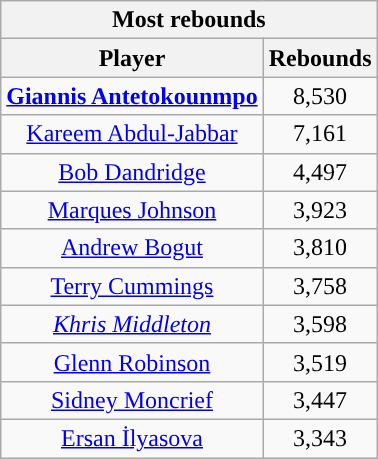<table class="wikitable sortable" style="text-align:center">
<tr>
<th colspan="5">Most rebounds</th>
</tr>
<tr>
<th>Player</th>
<th>Rebounds</th>
</tr>
<tr>
<td><strong><a href='#'>Giannis Antetokounmpo</a></strong></td>
<td>8,530</td>
</tr>
<tr>
<td><a href='#'>Kareem Abdul-Jabbar</a></td>
<td>7,161</td>
</tr>
<tr>
<td><a href='#'>Bob Dandridge</a></td>
<td>4,497</td>
</tr>
<tr>
<td><a href='#'>Marques Johnson</a></td>
<td>3,923</td>
</tr>
<tr>
<td><a href='#'>Andrew Bogut</a></td>
<td>3,810</td>
</tr>
<tr>
<td><a href='#'>Terry Cummings</a></td>
<td>3,758</td>
</tr>
<tr>
<td><em><a href='#'>Khris Middleton</a></em></td>
<td>3,598</td>
</tr>
<tr>
<td><a href='#'>Glenn Robinson</a></td>
<td>3,519</td>
</tr>
<tr>
<td><a href='#'>Sidney Moncrief</a></td>
<td>3,447</td>
</tr>
<tr>
<td><a href='#'>Ersan İlyasova</a></td>
<td>3,343</td>
</tr>
</table>
